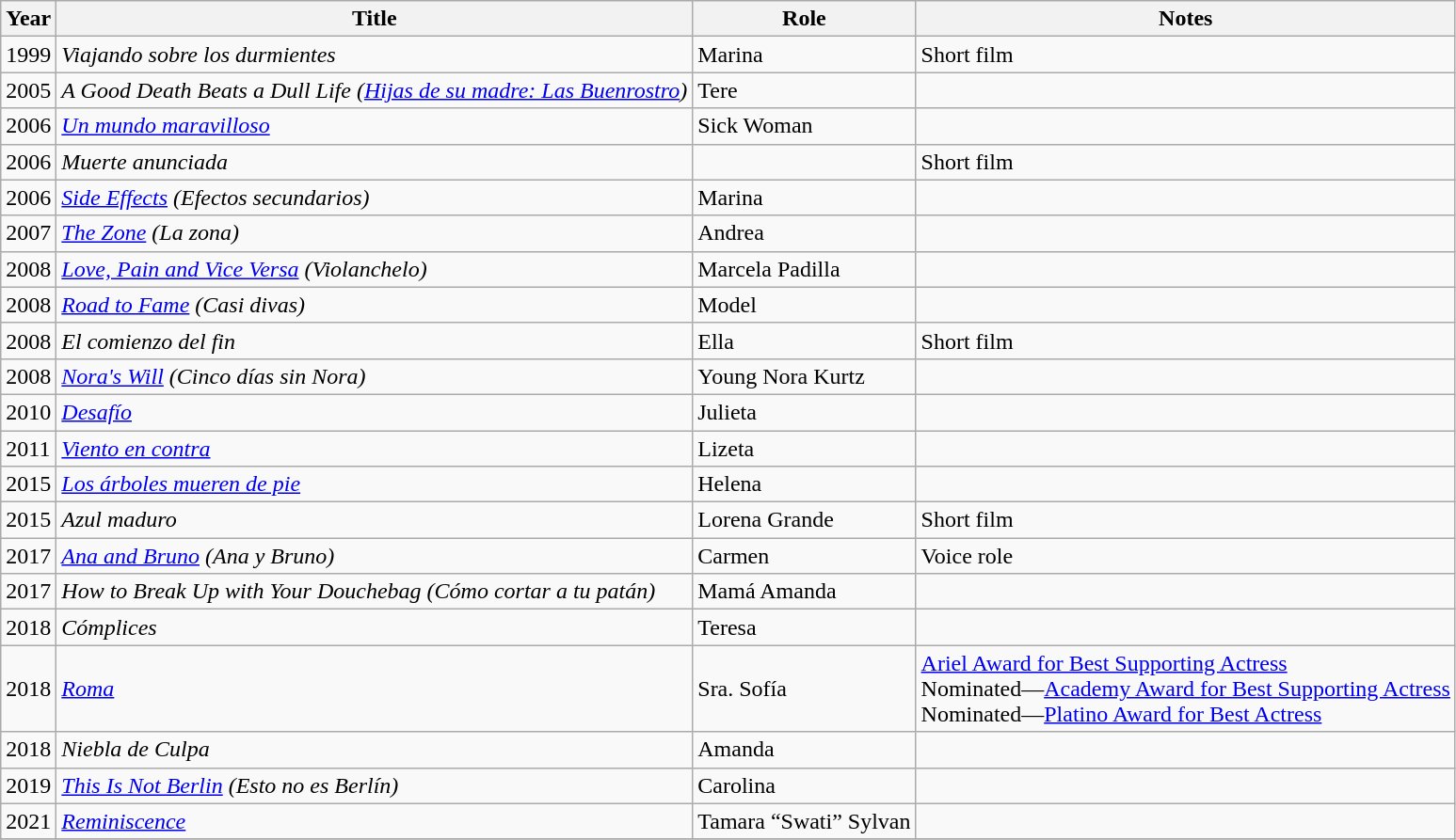<table class="wikitable sortable">
<tr>
<th>Year</th>
<th>Title</th>
<th>Role</th>
<th class="unsortable">Notes</th>
</tr>
<tr>
<td>1999</td>
<td><em>Viajando sobre los durmientes</em></td>
<td>Marina</td>
<td>Short film</td>
</tr>
<tr>
<td>2005</td>
<td><em>A Good Death Beats a Dull Life (<a href='#'>Hijas de su madre: Las Buenrostro</a>)</em></td>
<td>Tere</td>
<td></td>
</tr>
<tr>
<td>2006</td>
<td><em><a href='#'>Un mundo maravilloso</a></em></td>
<td>Sick Woman</td>
<td></td>
</tr>
<tr>
<td>2006</td>
<td><em>Muerte anunciada</em></td>
<td></td>
<td>Short film</td>
</tr>
<tr>
<td>2006</td>
<td><em><a href='#'>Side Effects</a> (Efectos secundarios)</em></td>
<td>Marina</td>
<td></td>
</tr>
<tr>
<td>2007</td>
<td><em><a href='#'>The Zone</a> (La zona)</em></td>
<td>Andrea</td>
<td></td>
</tr>
<tr>
<td>2008</td>
<td><em><a href='#'>Love, Pain and Vice Versa</a> (Violanchelo)</em></td>
<td>Marcela Padilla</td>
<td></td>
</tr>
<tr>
<td>2008</td>
<td><em><a href='#'>Road to Fame</a> (Casi divas)</em></td>
<td>Model</td>
<td></td>
</tr>
<tr>
<td>2008</td>
<td><em>El comienzo del fin</em></td>
<td>Ella</td>
<td>Short film</td>
</tr>
<tr>
<td>2008</td>
<td><em><a href='#'>Nora's Will</a> (Cinco días sin Nora)</em></td>
<td>Young Nora Kurtz</td>
<td></td>
</tr>
<tr>
<td>2010</td>
<td><em><a href='#'>Desafío</a></em></td>
<td>Julieta</td>
<td></td>
</tr>
<tr>
<td>2011</td>
<td><em><a href='#'>Viento en contra</a></em></td>
<td>Lizeta</td>
<td></td>
</tr>
<tr>
<td>2015</td>
<td><em><a href='#'>Los árboles mueren de pie</a></em></td>
<td>Helena</td>
<td></td>
</tr>
<tr>
<td>2015</td>
<td><em>Azul maduro</em></td>
<td>Lorena Grande</td>
<td>Short film</td>
</tr>
<tr>
<td>2017</td>
<td><em><a href='#'>Ana and Bruno</a> (Ana y Bruno)</em></td>
<td>Carmen</td>
<td>Voice role</td>
</tr>
<tr>
<td>2017</td>
<td><em>How to Break Up with Your Douchebag (Cómo cortar a tu patán)</em></td>
<td>Mamá Amanda</td>
<td></td>
</tr>
<tr>
<td>2018</td>
<td><em>Cómplices</em></td>
<td>Teresa</td>
<td></td>
</tr>
<tr>
<td>2018</td>
<td><em><a href='#'>Roma</a></em></td>
<td>Sra. Sofía</td>
<td><a href='#'>Ariel Award for Best Supporting Actress</a><br>Nominated—<a href='#'>Academy Award for Best Supporting Actress</a><br>Nominated—<a href='#'>Platino Award for Best Actress</a></td>
</tr>
<tr>
<td>2018</td>
<td><em>Niebla de Culpa</em></td>
<td>Amanda</td>
<td></td>
</tr>
<tr>
<td>2019</td>
<td><em><a href='#'>This Is Not Berlin</a> (Esto no es Berlín)</em></td>
<td>Carolina</td>
<td></td>
</tr>
<tr>
<td>2021</td>
<td><em><a href='#'>Reminiscence</a></em></td>
<td>Tamara “Swati” Sylvan</td>
<td></td>
</tr>
<tr>
</tr>
</table>
